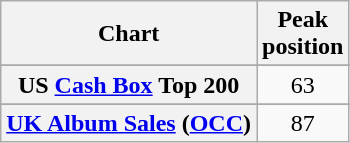<table class="wikitable sortable plainrowheaders" style="text-align:center">
<tr>
<th scope="col">Chart</th>
<th scope="col">Peak<br>position</th>
</tr>
<tr>
</tr>
<tr>
</tr>
<tr>
<th scope="row">US <a href='#'>Cash Box</a> Top 200</th>
<td>63</td>
</tr>
<tr>
</tr>
<tr>
</tr>
<tr>
<th scope="row"><a href='#'>UK Album Sales</a> (<a href='#'>OCC</a>)</th>
<td>87</td>
</tr>
</table>
